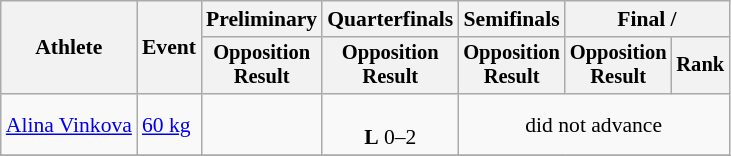<table class="wikitable" style="text-align:center; font-size:90%">
<tr>
<th rowspan=2>Athlete</th>
<th rowspan=2>Event</th>
<th>Preliminary</th>
<th>Quarterfinals</th>
<th>Semifinals</th>
<th colspan=2>Final / </th>
</tr>
<tr style="font-size:95%">
<th>Opposition<br>Result</th>
<th>Opposition<br>Result</th>
<th>Opposition<br>Result</th>
<th>Opposition<br>Result</th>
<th>Rank</th>
</tr>
<tr>
<td align=left><a href='#'>Alina Vinkova</a></td>
<td align=left><a href='#'>60 kg</a></td>
<td></td>
<td><br><strong>L</strong> 0–2</td>
<td colspan=3>did not advance</td>
</tr>
<tr>
</tr>
</table>
